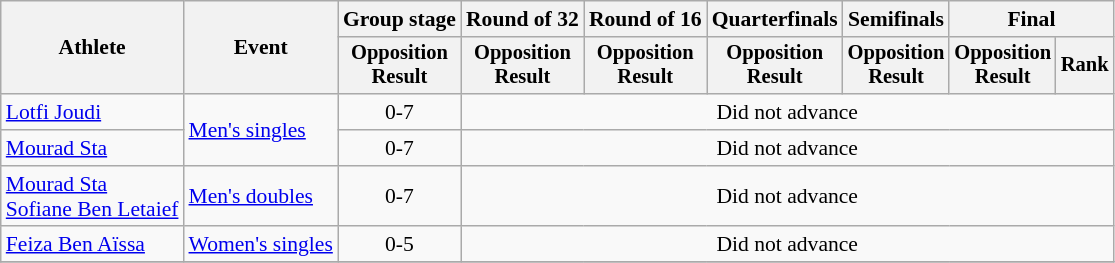<table class="wikitable" border="1" style="font-size:90%">
<tr>
<th rowspan="2">Athlete</th>
<th rowspan="2">Event</th>
<th>Group stage</th>
<th>Round of 32</th>
<th>Round of 16</th>
<th>Quarterfinals</th>
<th>Semifinals</th>
<th colspan=2>Final</th>
</tr>
<tr style="font-size:95%">
<th>Opposition<br>Result</th>
<th>Opposition<br>Result</th>
<th>Opposition<br>Result</th>
<th>Opposition<br>Result</th>
<th>Opposition<br>Result</th>
<th>Opposition<br>Result</th>
<th>Rank</th>
</tr>
<tr>
<td><a href='#'>Lotfi Joudi</a></td>
<td rowspan=2><a href='#'>Men's singles</a></td>
<td align=center>0-7</td>
<td colspan=6 align=center>Did not advance</td>
</tr>
<tr>
<td><a href='#'>Mourad Sta</a></td>
<td align=center>0-7</td>
<td colspan=6 align=center>Did not advance</td>
</tr>
<tr>
<td><a href='#'>Mourad Sta</a><br><a href='#'>Sofiane Ben Letaief</a></td>
<td><a href='#'>Men's doubles</a></td>
<td align=center>0-7</td>
<td colspan=6 align=center>Did not advance</td>
</tr>
<tr>
<td><a href='#'>Feiza Ben Aïssa</a></td>
<td><a href='#'>Women's singles</a></td>
<td align=center>0-5</td>
<td colspan=6 align=center>Did not advance</td>
</tr>
<tr>
</tr>
</table>
